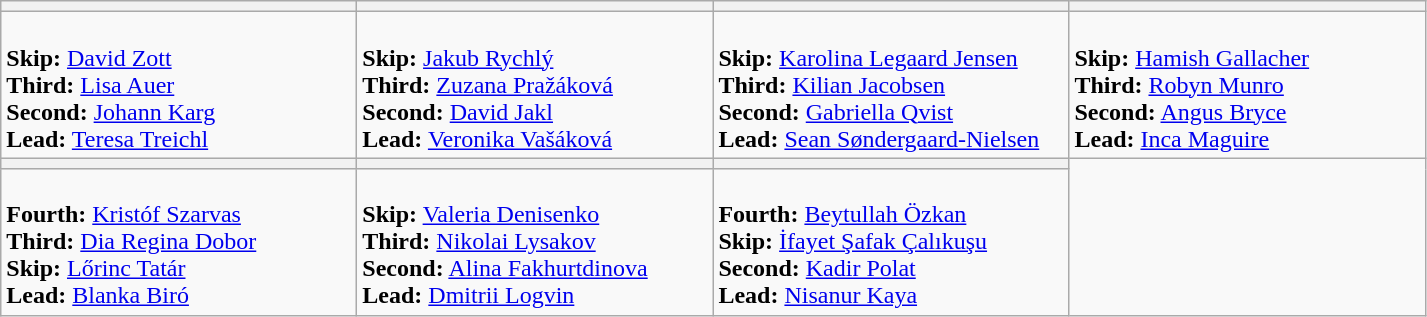<table class="wikitable">
<tr>
<th width=230></th>
<th width=230></th>
<th width=230></th>
<th width=230></th>
</tr>
<tr>
<td><br><strong>Skip:</strong> <a href='#'>David Zott</a><br>
<strong>Third:</strong> <a href='#'>Lisa Auer</a><br>
<strong>Second:</strong> <a href='#'>Johann Karg</a><br>
<strong>Lead:</strong> <a href='#'>Teresa Treichl</a></td>
<td><br><strong>Skip:</strong> <a href='#'>Jakub Rychlý</a><br> 
<strong>Third:</strong> <a href='#'>Zuzana Pražáková</a><br> 
<strong>Second:</strong> <a href='#'>David Jakl</a><br>
<strong>Lead:</strong> <a href='#'>Veronika Vašáková</a></td>
<td><br><strong>Skip:</strong> <a href='#'>Karolina Legaard Jensen</a><br> 
<strong>Third:</strong> <a href='#'>Kilian Jacobsen</a><br>
<strong>Second:</strong> <a href='#'>Gabriella Qvist</a><br>
<strong>Lead:</strong> <a href='#'>Sean Søndergaard-Nielsen</a></td>
<td><br><strong>Skip:</strong> <a href='#'>Hamish Gallacher</a><br>
<strong>Third:</strong> <a href='#'>Robyn Munro</a><br>
<strong>Second:</strong> <a href='#'>Angus Bryce</a><br>
<strong>Lead:</strong> <a href='#'>Inca Maguire</a></td>
</tr>
<tr>
<th></th>
<th></th>
<th></th>
</tr>
<tr>
<td><br><strong>Fourth:</strong> <a href='#'>Kristóf Szarvas</a><br>
<strong>Third:</strong> <a href='#'>Dia Regina Dobor</a><br>
<strong>Skip:</strong> <a href='#'>Lőrinc Tatár</a><br>
<strong>Lead:</strong> <a href='#'>Blanka Biró</a></td>
<td><br><strong>Skip:</strong> <a href='#'>Valeria Denisenko</a><br>
<strong>Third:</strong> <a href='#'>Nikolai Lysakov</a><br>
<strong>Second:</strong> <a href='#'>Alina Fakhurtdinova</a><br> 
<strong>Lead:</strong> <a href='#'>Dmitrii Logvin</a></td>
<td><br><strong>Fourth:</strong> <a href='#'>Beytullah Özkan</a><br>
<strong>Skip:</strong> <a href='#'>İfayet Şafak Çalıkuşu</a><br> 
<strong>Second:</strong> <a href='#'>Kadir Polat</a><br>
<strong>Lead:</strong> <a href='#'>Nisanur Kaya</a></td>
</tr>
</table>
